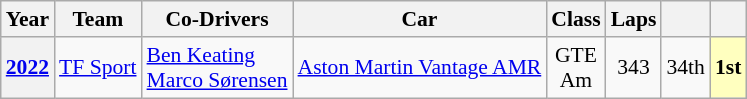<table class="wikitable" style="text-align:center; font-size:90%">
<tr>
<th>Year</th>
<th>Team</th>
<th>Co-Drivers</th>
<th>Car</th>
<th>Class</th>
<th>Laps</th>
<th></th>
<th></th>
</tr>
<tr>
<th><a href='#'>2022</a></th>
<td align="left" nowrap> <a href='#'>TF Sport</a></td>
<td align="left" nowrap> <a href='#'>Ben Keating</a><br> <a href='#'>Marco Sørensen</a></td>
<td align="left" nowrap><a href='#'>Aston Martin Vantage AMR</a></td>
<td>GTE<br>Am</td>
<td>343</td>
<td>34th</td>
<td style="background:#FFFFBF;"><strong>1st</strong></td>
</tr>
</table>
